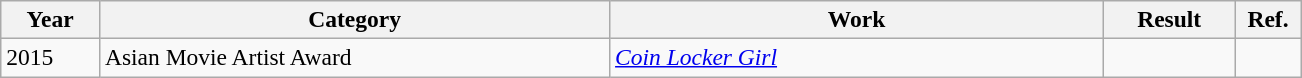<table class="wikitable sortable plainrowheaders" style="font-size:98%">
<tr>
<th scope="col" style="width:6%;">Year</th>
<th scope="col" style="width:31%;">Category</th>
<th scope="col" style="width:30%;">Work</th>
<th scope="col" style="width:8%;">Result</th>
<th scope="col" style="width:4%;">Ref.</th>
</tr>
<tr>
<td>2015</td>
<td>Asian Movie Artist Award</td>
<td><em><a href='#'>Coin Locker Girl</a></em></td>
<td></td>
<td></td>
</tr>
</table>
